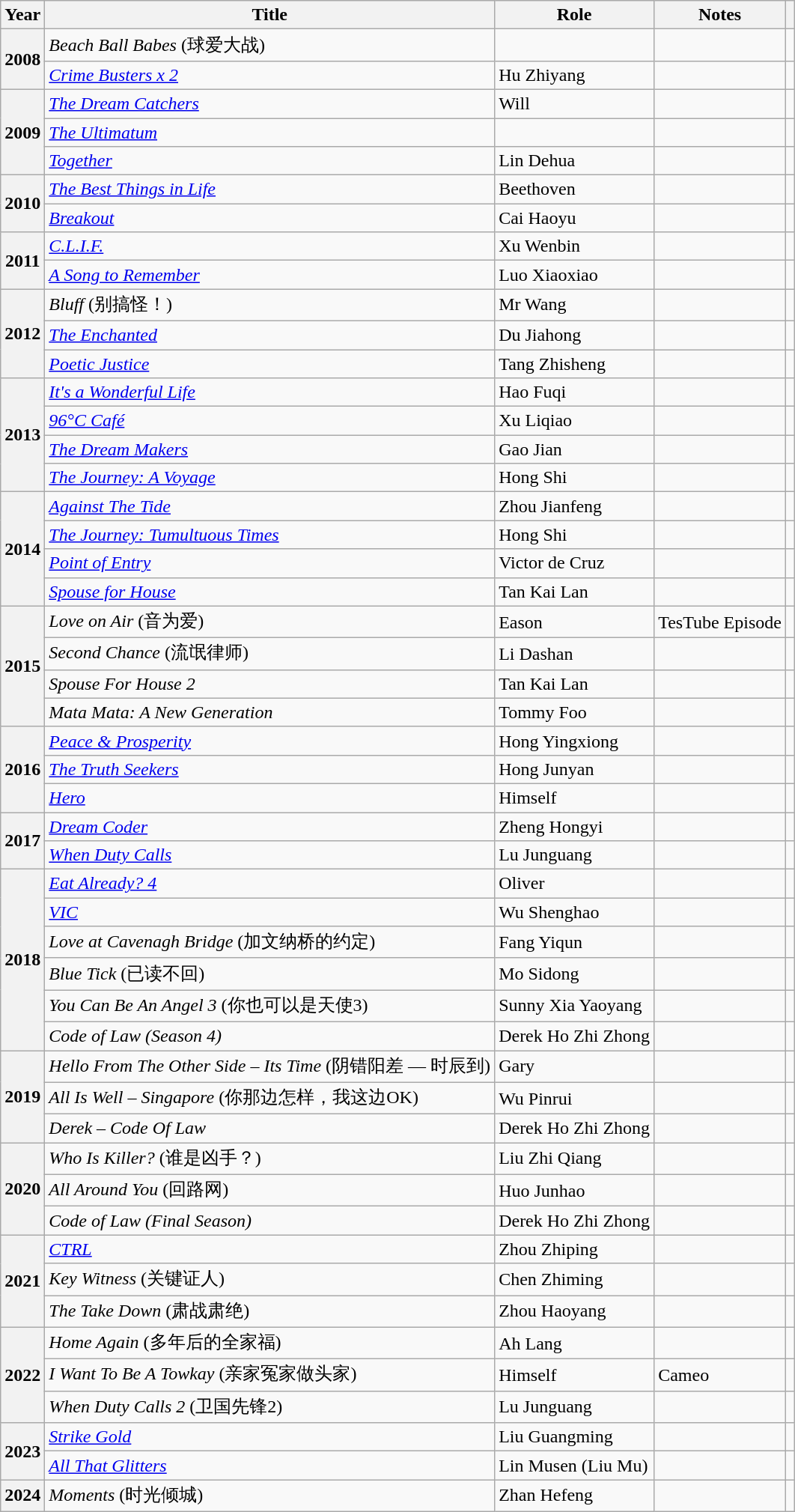<table class="wikitable sortable plainrowheaders">
<tr>
<th scope="col">Year</th>
<th scope="col">Title</th>
<th scope="col">Role</th>
<th scope="col" class="unsortable">Notes</th>
<th scope="col" class="unsortable"></th>
</tr>
<tr>
<th scope="row" rowspan="2">2008</th>
<td><em>Beach Ball Babes</em> (球爱大战)</td>
<td></td>
<td></td>
<td></td>
</tr>
<tr>
<td><em><a href='#'>Crime Busters x 2</a></em></td>
<td>Hu Zhiyang</td>
<td></td>
<td></td>
</tr>
<tr>
<th scope="row"  rowspan="3">2009</th>
<td><em><a href='#'>The Dream Catchers</a></em></td>
<td>Will</td>
<td></td>
<td></td>
</tr>
<tr>
<td><em><a href='#'>The Ultimatum</a></em></td>
<td></td>
<td></td>
<td></td>
</tr>
<tr>
<td><em><a href='#'>Together</a></em></td>
<td>Lin Dehua</td>
<td></td>
<td></td>
</tr>
<tr>
<th scope="row" rowspan="2">2010</th>
<td><em><a href='#'>The Best Things in Life</a></em></td>
<td>Beethoven</td>
<td></td>
<td></td>
</tr>
<tr>
<td><em><a href='#'>Breakout</a></em></td>
<td>Cai Haoyu</td>
<td></td>
<td></td>
</tr>
<tr>
<th scope="row" rowspan="2">2011</th>
<td><em><a href='#'>C.L.I.F.</a></em></td>
<td>Xu Wenbin</td>
<td></td>
<td></td>
</tr>
<tr>
<td><em><a href='#'>A Song to Remember</a></em></td>
<td>Luo Xiaoxiao</td>
<td></td>
<td></td>
</tr>
<tr>
<th scope="row" rowspan="3">2012</th>
<td><em>Bluff</em> (别搞怪！)</td>
<td>Mr Wang</td>
<td></td>
<td></td>
</tr>
<tr>
<td><em><a href='#'>The Enchanted</a></em></td>
<td>Du Jiahong</td>
<td></td>
<td></td>
</tr>
<tr>
<td><em><a href='#'>Poetic Justice</a></em></td>
<td>Tang Zhisheng</td>
<td></td>
<td></td>
</tr>
<tr>
<th scope="row"  rowspan="4">2013</th>
<td><em><a href='#'>It's a Wonderful Life</a></em></td>
<td>Hao Fuqi</td>
<td></td>
<td></td>
</tr>
<tr>
<td><em><a href='#'>96°C Café</a></em></td>
<td>Xu Liqiao</td>
<td></td>
<td></td>
</tr>
<tr>
<td><em><a href='#'>The Dream Makers</a></em></td>
<td>Gao Jian</td>
<td></td>
<td></td>
</tr>
<tr>
<td><em><a href='#'>The Journey: A Voyage</a></em></td>
<td>Hong Shi</td>
<td></td>
<td></td>
</tr>
<tr>
<th scope="row" rowspan="4">2014</th>
<td><em><a href='#'>Against The Tide</a></em></td>
<td>Zhou Jianfeng</td>
<td></td>
<td></td>
</tr>
<tr>
<td><em><a href='#'>The Journey: Tumultuous Times</a></em></td>
<td>Hong Shi</td>
<td></td>
<td></td>
</tr>
<tr>
<td><em><a href='#'>Point of Entry</a></em></td>
<td>Victor de Cruz</td>
<td></td>
<td></td>
</tr>
<tr>
<td><em><a href='#'>Spouse for House</a></em></td>
<td>Tan Kai Lan</td>
<td></td>
<td></td>
</tr>
<tr>
<th scope="row" rowspan="4">2015</th>
<td><em>Love on Air</em> (音为爱)</td>
<td>Eason</td>
<td>TesTube Episode</td>
<td></td>
</tr>
<tr>
<td><em>Second Chance</em> (流氓律师)</td>
<td>Li Dashan</td>
<td></td>
<td></td>
</tr>
<tr>
<td><em>Spouse For House 2</em></td>
<td>Tan Kai Lan</td>
<td></td>
<td></td>
</tr>
<tr>
<td><em>Mata Mata: A New Generation</em></td>
<td>Tommy Foo</td>
<td></td>
<td></td>
</tr>
<tr>
<th scope="row" rowspan="3">2016</th>
<td><em><a href='#'>Peace & Prosperity</a></em></td>
<td>Hong Yingxiong</td>
<td></td>
<td></td>
</tr>
<tr>
<td><em><a href='#'>The Truth Seekers</a></em></td>
<td>Hong Junyan</td>
<td></td>
<td></td>
</tr>
<tr>
<td><em><a href='#'>Hero</a></em></td>
<td>Himself</td>
<td></td>
<td></td>
</tr>
<tr>
<th scope="row" rowspan="2">2017</th>
<td><em><a href='#'>Dream Coder</a></em></td>
<td>Zheng Hongyi</td>
<td></td>
<td></td>
</tr>
<tr>
<td><em> <a href='#'>When Duty Calls</a></em></td>
<td>Lu Junguang</td>
<td></td>
<td></td>
</tr>
<tr>
<th scope="row" rowspan="6">2018</th>
<td><em><a href='#'>Eat Already? 4</a></em></td>
<td>Oliver</td>
<td></td>
<td></td>
</tr>
<tr>
<td><em><a href='#'>VIC</a></em></td>
<td>Wu Shenghao</td>
<td></td>
<td></td>
</tr>
<tr>
<td><em>Love at Cavenagh Bridge</em> (加文纳桥的约定)</td>
<td>Fang Yiqun</td>
<td></td>
<td></td>
</tr>
<tr>
<td><em>Blue Tick</em> (已读不回)</td>
<td>Mo Sidong</td>
<td></td>
<td></td>
</tr>
<tr>
<td><em>You Can Be An Angel 3</em> (你也可以是天使3)</td>
<td>Sunny Xia Yaoyang</td>
<td></td>
<td></td>
</tr>
<tr>
<td><em>Code of Law (Season 4)</em></td>
<td>Derek Ho Zhi Zhong</td>
<td></td>
<td></td>
</tr>
<tr>
<th scope="row" rowspan="3">2019</th>
<td><em>Hello From The Other Side – Its Time</em> (阴错阳差 — 时辰到)</td>
<td>Gary</td>
<td></td>
<td></td>
</tr>
<tr>
<td><em>All Is Well – Singapore</em> (你那边怎样，我这边OK)</td>
<td>Wu Pinrui</td>
<td></td>
<td></td>
</tr>
<tr>
<td><em>Derek – Code Of Law</em></td>
<td>Derek Ho Zhi Zhong</td>
<td></td>
<td></td>
</tr>
<tr>
<th rowspan="3" scope="row">2020</th>
<td><em>Who Is Killer?</em> (谁是凶手？)</td>
<td>Liu Zhi Qiang</td>
<td></td>
<td></td>
</tr>
<tr>
<td><em>All Around You</em> (回路网)</td>
<td>Huo Junhao</td>
<td></td>
<td></td>
</tr>
<tr>
<td><em>Code of Law (Final Season)</em></td>
<td>Derek Ho Zhi Zhong</td>
<td></td>
<td></td>
</tr>
<tr>
<th scope="row" rowspan="3">2021</th>
<td><em><a href='#'>CTRL</a></em></td>
<td>Zhou Zhiping</td>
<td></td>
<td></td>
</tr>
<tr>
<td><em>Key Witness</em> (关键证人)</td>
<td>Chen Zhiming</td>
<td></td>
<td></td>
</tr>
<tr>
<td><em>The Take Down</em> (肃战肃绝)</td>
<td>Zhou Haoyang</td>
<td></td>
<td></td>
</tr>
<tr>
<th scope="row" rowspan="3">2022</th>
<td><em>Home Again</em> (多年后的全家福)</td>
<td>Ah Lang</td>
<td></td>
<td></td>
</tr>
<tr>
<td><em>I Want To Be A Towkay</em> (亲家冤家做头家)</td>
<td>Himself</td>
<td>Cameo</td>
<td></td>
</tr>
<tr>
<td><em>When Duty Calls 2</em> (卫国先锋2)</td>
<td>Lu Junguang</td>
<td></td>
<td></td>
</tr>
<tr>
<th scope="row" rowspan="2">2023</th>
<td><em><a href='#'>Strike Gold</a></em></td>
<td>Liu Guangming</td>
<td></td>
<td></td>
</tr>
<tr>
<td><em><a href='#'>All That Glitters</a></em></td>
<td>Lin Musen (Liu Mu)</td>
<td></td>
<td></td>
</tr>
<tr>
<th scope="row" rowspan="1">2024</th>
<td><em>Moments</em> (时光倾城)</td>
<td>Zhan Hefeng</td>
<td></td>
<td></td>
</tr>
</table>
